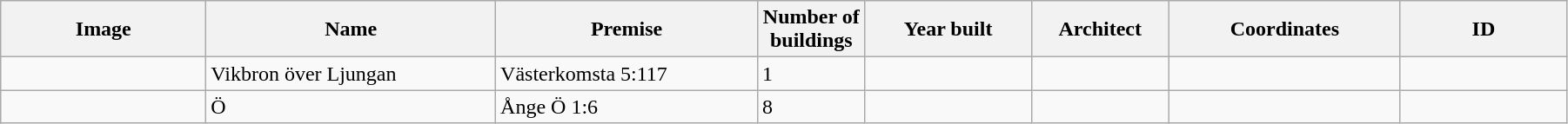<table class="wikitable" width="95%">
<tr>
<th width="150">Image</th>
<th>Name</th>
<th>Premise</th>
<th width="75">Number of<br>buildings</th>
<th width="120">Year built</th>
<th>Architect</th>
<th width="170">Coordinates</th>
<th width="120">ID</th>
</tr>
<tr>
<td></td>
<td Vikbron>Vikbron över Ljungan</td>
<td>Västerkomsta 5:117</td>
<td>1</td>
<td></td>
<td></td>
<td></td>
<td></td>
</tr>
<tr>
<td></td>
<td Ö, Ånge Municipality>Ö</td>
<td>Ånge Ö 1:6</td>
<td>8</td>
<td></td>
<td></td>
<td></td>
<td></td>
</tr>
</table>
